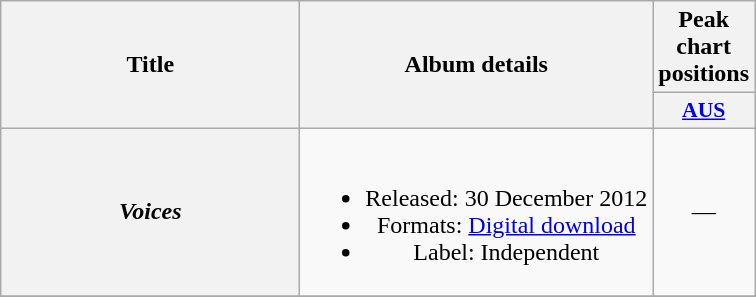<table class="wikitable plainrowheaders" style="text-align:center;">
<tr>
<th scope="col" rowspan="2" style="width:12em;">Title</th>
<th scope="col" rowspan="2">Album details</th>
<th scope="col" colspan="1">Peak chart positions</th>
</tr>
<tr>
<th scope="col" style="width:3em;font-size:90%;"><a href='#'>AUS</a></th>
</tr>
<tr>
<th scope="row"><em>Voices</em></th>
<td><br><ul><li>Released: 30 December 2012</li><li>Formats: <a href='#'>Digital download</a></li><li>Label: Independent</li></ul></td>
<td>—</td>
</tr>
<tr>
</tr>
</table>
